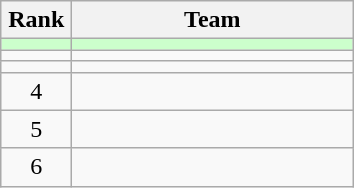<table class="wikitable" style="text-align:center">
<tr>
<th width=40>Rank</th>
<th width=180>Team</th>
</tr>
<tr bgcolor=#ccffcc>
<td></td>
<td align=left></td>
</tr>
<tr>
<td></td>
<td align=left></td>
</tr>
<tr>
<td></td>
<td align=left></td>
</tr>
<tr>
<td>4</td>
<td align=left></td>
</tr>
<tr>
<td>5</td>
<td align=left></td>
</tr>
<tr>
<td>6</td>
<td align=left></td>
</tr>
</table>
